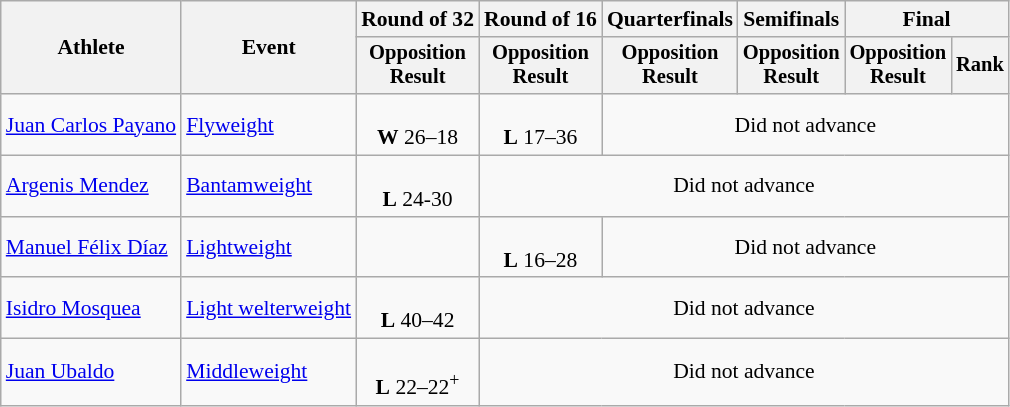<table class="wikitable" style="font-size:90%">
<tr>
<th rowspan="2">Athlete</th>
<th rowspan="2">Event</th>
<th>Round of 32</th>
<th>Round of 16</th>
<th>Quarterfinals</th>
<th>Semifinals</th>
<th colspan=2>Final</th>
</tr>
<tr style="font-size:95%">
<th>Opposition<br>Result</th>
<th>Opposition<br>Result</th>
<th>Opposition<br>Result</th>
<th>Opposition<br>Result</th>
<th>Opposition<br>Result</th>
<th>Rank</th>
</tr>
<tr align=center>
<td align=left><a href='#'>Juan Carlos Payano</a></td>
<td align=left><a href='#'>Flyweight</a></td>
<td><br><strong>W</strong> 26–18</td>
<td><br><strong>L</strong> 17–36</td>
<td colspan=4>Did not advance</td>
</tr>
<tr align=center>
<td align=left><a href='#'>Argenis Mendez</a></td>
<td align=left><a href='#'>Bantamweight</a></td>
<td><br><strong>L</strong> 24-30</td>
<td colspan=5>Did not advance</td>
</tr>
<tr align=center>
<td align=left><a href='#'>Manuel Félix Díaz</a></td>
<td align=left><a href='#'>Lightweight</a></td>
<td></td>
<td><br><strong>L</strong> 16–28</td>
<td colspan=4>Did not advance</td>
</tr>
<tr align=center>
<td align=left><a href='#'>Isidro Mosquea</a></td>
<td align=left><a href='#'>Light welterweight</a></td>
<td><br><strong>L</strong> 40–42</td>
<td colspan=5>Did not advance</td>
</tr>
<tr align=center>
<td align=left><a href='#'>Juan Ubaldo</a></td>
<td align=left><a href='#'>Middleweight</a></td>
<td><br><strong>L</strong> 22–22<sup>+</sup></td>
<td colspan=5>Did not advance</td>
</tr>
</table>
